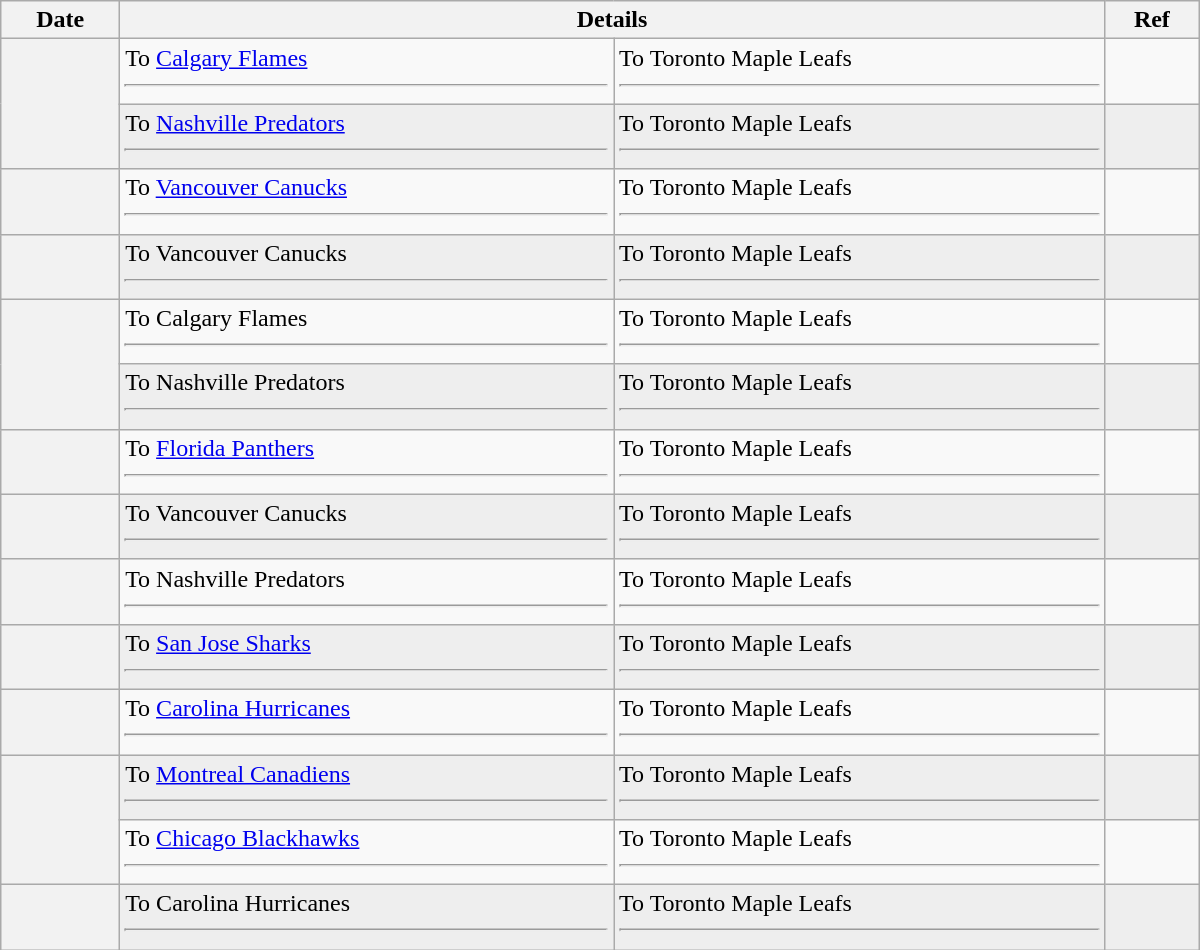<table class="wikitable plainrowheaders" style="width: 50em;">
<tr>
<th scope="col">Date</th>
<th scope="col" colspan="2">Details</th>
<th scope="col">Ref</th>
</tr>
<tr>
<th scope="row" rowspan=2></th>
<td valign="top">To <a href='#'>Calgary Flames</a><hr></td>
<td valign="top">To Toronto Maple Leafs<hr></td>
<td></td>
</tr>
<tr bgcolor="#eeeeee">
<td valign="top">To <a href='#'>Nashville Predators</a><hr></td>
<td valign="top">To Toronto Maple Leafs<hr></td>
<td></td>
</tr>
<tr>
<th scope="row"></th>
<td valign="top">To <a href='#'>Vancouver Canucks</a><hr></td>
<td valign="top">To Toronto Maple Leafs<hr></td>
<td></td>
</tr>
<tr bgcolor="#eeeeee">
<th scope="row"></th>
<td valign="top">To Vancouver Canucks<hr></td>
<td valign="top">To Toronto Maple Leafs<hr></td>
<td></td>
</tr>
<tr>
<th scope="row" rowspan=2></th>
<td valign="top">To Calgary Flames<hr></td>
<td valign="top">To Toronto Maple Leafs<hr></td>
<td></td>
</tr>
<tr bgcolor="#eeeeee">
<td valign="top">To Nashville Predators<hr></td>
<td valign="top">To Toronto Maple Leafs<hr></td>
<td></td>
</tr>
<tr>
<th scope="row"></th>
<td valign="top">To <a href='#'>Florida Panthers</a><hr></td>
<td valign="top">To Toronto Maple Leafs<hr></td>
<td></td>
</tr>
<tr bgcolor="#eeeeee">
<th scope="row"></th>
<td valign="top">To Vancouver Canucks<hr></td>
<td valign="top">To Toronto Maple Leafs<hr></td>
<td></td>
</tr>
<tr>
<th scope="row"></th>
<td valign="top">To Nashville Predators<hr></td>
<td valign="top">To Toronto Maple Leafs<hr></td>
<td></td>
</tr>
<tr bgcolor="#eeeeee">
<th scope="row"></th>
<td valign="top">To <a href='#'>San Jose Sharks</a><hr></td>
<td valign="top">To Toronto Maple Leafs<hr></td>
<td></td>
</tr>
<tr>
<th scope="row"></th>
<td valign="top">To <a href='#'>Carolina Hurricanes</a><hr></td>
<td valign="top">To Toronto Maple Leafs<hr></td>
<td></td>
</tr>
<tr bgcolor="#eeeeee">
<th scope="row" rowspan=2></th>
<td valign="top">To <a href='#'>Montreal Canadiens</a><hr></td>
<td valign="top">To Toronto Maple Leafs<hr></td>
<td></td>
</tr>
<tr>
<td valign="top">To <a href='#'>Chicago Blackhawks</a><hr></td>
<td valign="top">To Toronto Maple Leafs<hr></td>
<td></td>
</tr>
<tr bgcolor="#eeeeee">
<th scope="row"></th>
<td valign="top">To Carolina Hurricanes<hr></td>
<td valign="top">To Toronto Maple Leafs<hr></td>
<td></td>
</tr>
</table>
